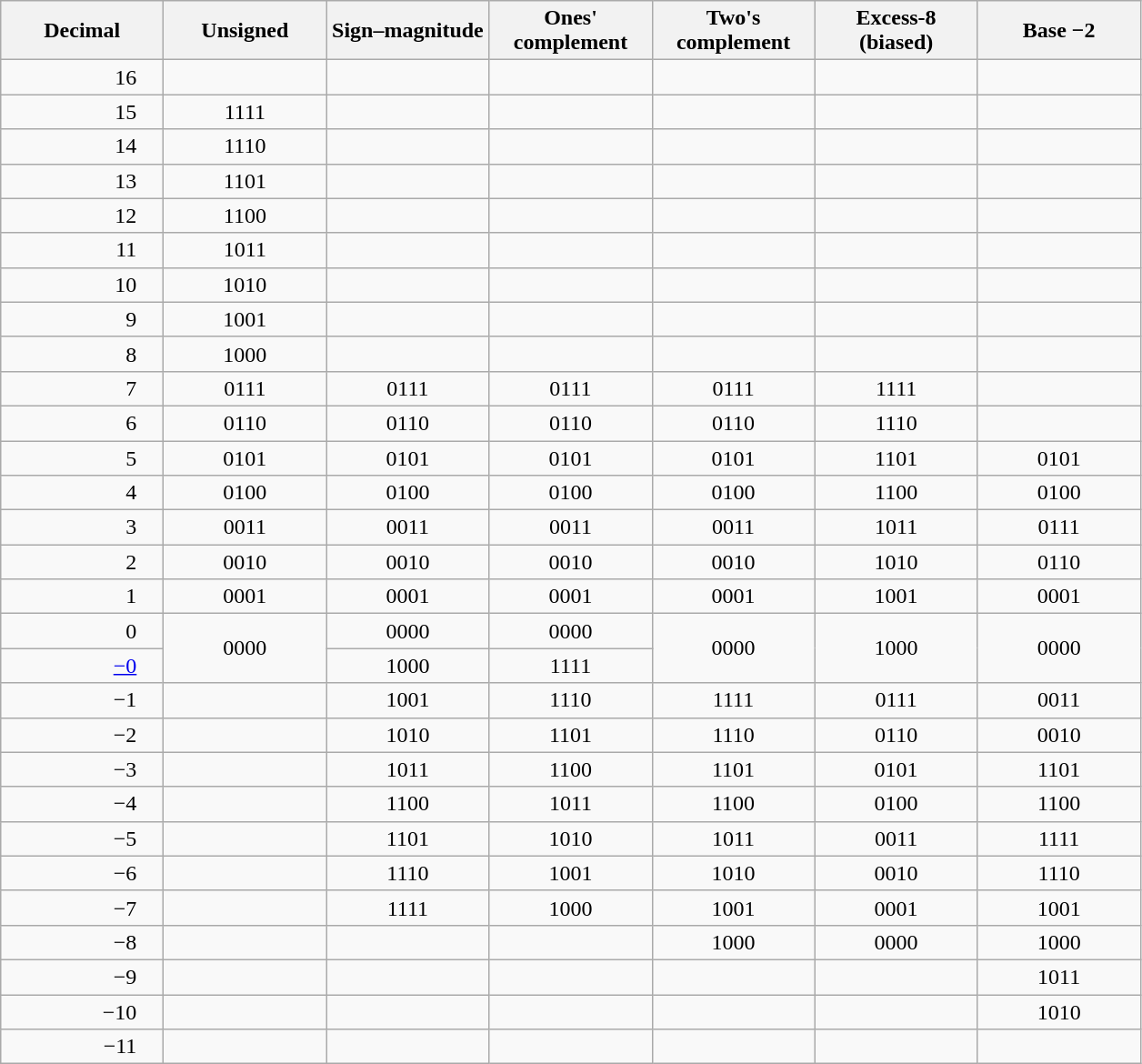<table class="wikitable" style="text-align: center">
<tr>
<th style="width: 7em">Decimal</th>
<th style="width: 7em">Unsigned</th>
<th style="width: 7em">Sign–magnitude</th>
<th style="width: 7em">Ones' complement</th>
<th style="width: 7em">Two's complement</th>
<th style="width: 7em">Excess-8 (biased)</th>
<th style="width: 7em">Base −2</th>
</tr>
<tr>
<td align=right>16    </td>
<td></td>
<td></td>
<td></td>
<td></td>
<td></td>
<td></td>
</tr>
<tr>
<td align=right>15    </td>
<td>1111</td>
<td></td>
<td></td>
<td></td>
<td></td>
<td></td>
</tr>
<tr>
<td align=right>14    </td>
<td>1110</td>
<td></td>
<td></td>
<td></td>
<td></td>
<td></td>
</tr>
<tr>
<td align=right>13    </td>
<td>1101</td>
<td></td>
<td></td>
<td></td>
<td></td>
<td></td>
</tr>
<tr>
<td align=right>12    </td>
<td>1100</td>
<td></td>
<td></td>
<td></td>
<td></td>
<td></td>
</tr>
<tr>
<td align=right>11    </td>
<td>1011</td>
<td></td>
<td></td>
<td></td>
<td></td>
<td></td>
</tr>
<tr>
<td align=right>10    </td>
<td>1010</td>
<td></td>
<td></td>
<td></td>
<td></td>
<td></td>
</tr>
<tr>
<td align=right>9    </td>
<td>1001</td>
<td></td>
<td></td>
<td></td>
<td></td>
<td></td>
</tr>
<tr>
<td align=right>8    </td>
<td>1000</td>
<td></td>
<td></td>
<td></td>
<td></td>
<td></td>
</tr>
<tr>
<td align=right>7    </td>
<td>0111</td>
<td>0111</td>
<td>0111</td>
<td>0111</td>
<td>1111</td>
<td></td>
</tr>
<tr>
<td align=right>6    </td>
<td>0110</td>
<td>0110</td>
<td>0110</td>
<td>0110</td>
<td>1110</td>
<td></td>
</tr>
<tr>
<td align=right>5    </td>
<td>0101</td>
<td>0101</td>
<td>0101</td>
<td>0101</td>
<td>1101</td>
<td>0101</td>
</tr>
<tr>
<td align=right>4    </td>
<td>0100</td>
<td>0100</td>
<td>0100</td>
<td>0100</td>
<td>1100</td>
<td>0100</td>
</tr>
<tr>
<td align=right>3    </td>
<td>0011</td>
<td>0011</td>
<td>0011</td>
<td>0011</td>
<td>1011</td>
<td>0111</td>
</tr>
<tr>
<td align=right>2    </td>
<td>0010</td>
<td>0010</td>
<td>0010</td>
<td>0010</td>
<td>1010</td>
<td>0110</td>
</tr>
<tr>
<td align=right>1    </td>
<td>0001</td>
<td>0001</td>
<td>0001</td>
<td>0001</td>
<td>1001</td>
<td>0001</td>
</tr>
<tr>
<td align=right>0    </td>
<td rowspan=2 valign=center>0000</td>
<td>0000</td>
<td>0000</td>
<td rowspan=2 valign=center>0000</td>
<td rowspan=2 valign=center>1000</td>
<td rowspan=2 valign=center>0000</td>
</tr>
<tr>
<td align=right><a href='#'>−0</a>    </td>
<td>1000</td>
<td>1111</td>
</tr>
<tr>
<td align=right>−1    </td>
<td></td>
<td>1001</td>
<td>1110</td>
<td>1111</td>
<td>0111</td>
<td>0011</td>
</tr>
<tr>
<td align=right>−2    </td>
<td></td>
<td>1010</td>
<td>1101</td>
<td>1110</td>
<td>0110</td>
<td>0010</td>
</tr>
<tr>
<td align=right>−3    </td>
<td></td>
<td>1011</td>
<td>1100</td>
<td>1101</td>
<td>0101</td>
<td>1101</td>
</tr>
<tr>
<td align=right>−4    </td>
<td></td>
<td>1100</td>
<td>1011</td>
<td>1100</td>
<td>0100</td>
<td>1100</td>
</tr>
<tr>
<td align=right>−5    </td>
<td></td>
<td>1101</td>
<td>1010</td>
<td>1011</td>
<td>0011</td>
<td>1111</td>
</tr>
<tr>
<td align=right>−6    </td>
<td></td>
<td>1110</td>
<td>1001</td>
<td>1010</td>
<td>0010</td>
<td>1110</td>
</tr>
<tr>
<td align=right>−7    </td>
<td></td>
<td>1111</td>
<td>1000</td>
<td>1001</td>
<td>0001</td>
<td>1001</td>
</tr>
<tr>
<td align=right>−8    </td>
<td></td>
<td></td>
<td></td>
<td>1000</td>
<td>0000</td>
<td>1000</td>
</tr>
<tr>
<td align=right>−9    </td>
<td></td>
<td></td>
<td></td>
<td></td>
<td></td>
<td>1011</td>
</tr>
<tr>
<td align=right>−10    </td>
<td></td>
<td></td>
<td></td>
<td></td>
<td></td>
<td>1010</td>
</tr>
<tr>
<td align=right>−11    </td>
<td></td>
<td></td>
<td></td>
<td></td>
<td></td>
<td></td>
</tr>
</table>
